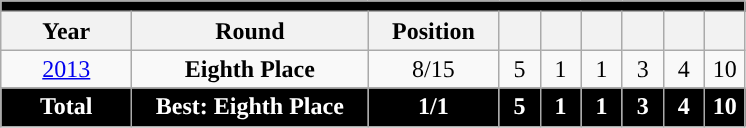<table class="wikitable" style="text-align: center;">
<tr>
<th colspan=9 style="background: #000000; color: #FFFFFF;"><a href='#'></a></th>
</tr>
<tr>
<th width=80>Year</th>
<th width=150>Round</th>
<th width=80>Position</th>
<th width=20></th>
<th width=20></th>
<th width=20></th>
<th width=20></th>
<th width=20></th>
<th width=20></th>
</tr>
<tr>
<td> <a href='#'>2013</a></td>
<td><strong>Eighth Place</strong></td>
<td>8/15</td>
<td>5</td>
<td>1</td>
<td>1</td>
<td>3</td>
<td>4</td>
<td>10</td>
</tr>
<tr>
<td style="background: #000000; color: #FFFFFF;"><strong>Total</strong></td>
<td style="background: #000000; color: #FFFFFF;"><strong>Best: Eighth Place</strong></td>
<td style="background: #000000; color: #FFFFFF;"><strong>1/1</strong></td>
<td style="background: #000000; color: #FFFFFF;"><strong>5</strong></td>
<td style="background: #000000; color: #FFFFFF;"><strong>1</strong></td>
<td style="background: #000000; color: #FFFFFF;"><strong>1</strong></td>
<td style="background: #000000; color: #FFFFFF;"><strong>3</strong></td>
<td style="background: #000000; color: #FFFFFF;"><strong>4</strong></td>
<td style="background: #000000; color: #FFFFFF;"><strong>10</strong></td>
</tr>
</table>
